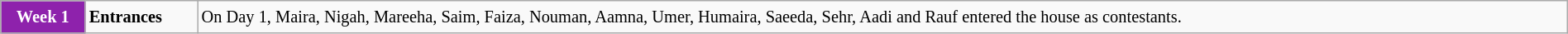<table class="wikitable" style="width:100%; font-size:85%; line-height:20px;">
<tr>
<th rowspan="12" style="background:#8E22AC; color:#fff;">Week 1</th>
<td><strong>Entrances</strong></td>
<td>On Day 1, Maira, Nigah, Mareeha, Saim, Faiza, Nouman, Aamna, Umer, Humaira, Saeeda, Sehr, Aadi and Rauf entered the house as contestants.</td>
</tr>
</table>
